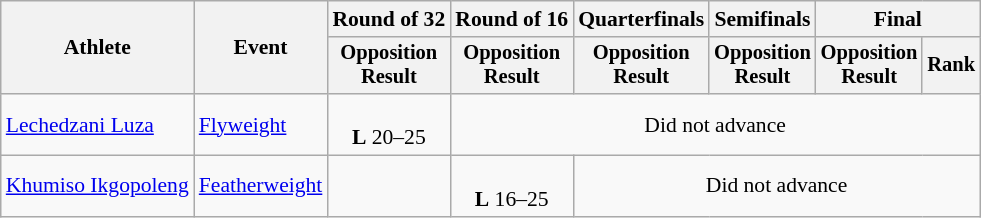<table class="wikitable" style="font-size:90%">
<tr>
<th rowspan="2">Athlete</th>
<th rowspan="2">Event</th>
<th>Round of 32</th>
<th>Round of 16</th>
<th>Quarterfinals</th>
<th>Semifinals</th>
<th colspan=2>Final</th>
</tr>
<tr style="font-size:95%">
<th>Opposition<br>Result</th>
<th>Opposition<br>Result</th>
<th>Opposition<br>Result</th>
<th>Opposition<br>Result</th>
<th>Opposition<br>Result</th>
<th>Rank</th>
</tr>
<tr align=center>
<td align=left><a href='#'>Lechedzani Luza</a></td>
<td align=left><a href='#'>Flyweight</a></td>
<td><br><strong>L</strong> 20–25</td>
<td colspan=5>Did not advance</td>
</tr>
<tr align=center>
<td align=left><a href='#'>Khumiso Ikgopoleng</a></td>
<td align=left><a href='#'>Featherweight</a></td>
<td></td>
<td><br><strong>L</strong> 16–25</td>
<td colspan=4>Did not advance</td>
</tr>
</table>
